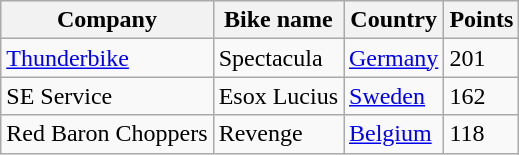<table class="wikitable" border="1">
<tr>
<th>Company</th>
<th>Bike name</th>
<th>Country</th>
<th>Points</th>
</tr>
<tr>
<td><a href='#'>Thunderbike</a></td>
<td>Spectacula</td>
<td><a href='#'>Germany</a></td>
<td>201</td>
</tr>
<tr>
<td>SE Service</td>
<td>Esox Lucius</td>
<td><a href='#'>Sweden</a></td>
<td>162</td>
</tr>
<tr>
<td>Red Baron Choppers</td>
<td>Revenge</td>
<td><a href='#'>Belgium</a></td>
<td>118</td>
</tr>
</table>
